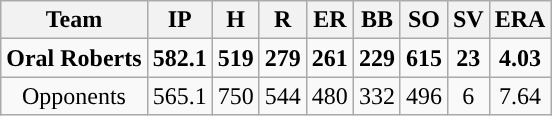<table class="wikitable sortable">
<tr>
<th>Team</th>
<th>IP</th>
<th>H</th>
<th>R</th>
<th>ER</th>
<th>BB</th>
<th>SO</th>
<th>SV</th>
<th>ERA</th>
</tr>
<tr style="text-align:center; font-weight: bold;">
<td>Oral Roberts</td>
<td>582.1</td>
<td>519</td>
<td>279</td>
<td>261</td>
<td>229</td>
<td>615</td>
<td>23</td>
<td>4.03</td>
</tr>
<tr style="text-align:center;">
<td>Opponents</td>
<td>565.1</td>
<td>750</td>
<td>544</td>
<td>480</td>
<td>332</td>
<td>496</td>
<td>6</td>
<td>7.64</td>
</tr>
</table>
